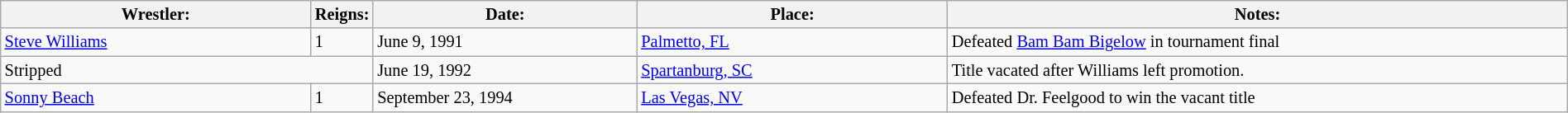<table class="sortable wikitable" style="font-size:85%; text-align:left; width:100%;">
<tr>
<th width=20%>Wrestler:</th>
<th width=3%>Reigns:</th>
<th width=17%>Date:</th>
<th width=20%>Place:</th>
<th width=40%>Notes:</th>
</tr>
<tr>
<td><a href='#'>Steve Williams</a></td>
<td>1</td>
<td>June 9, 1991</td>
<td><a href='#'>Palmetto, FL</a></td>
<td>Defeated <a href='#'>Bam Bam Bigelow</a> in tournament final</td>
</tr>
<tr>
<td colspan=2>Stripped</td>
<td>June 19, 1992</td>
<td><a href='#'>Spartanburg, SC</a></td>
<td>Title vacated after Williams left promotion.</td>
</tr>
<tr>
<td><a href='#'>Sonny Beach</a></td>
<td>1</td>
<td>September 23, 1994</td>
<td><a href='#'>Las Vegas, NV</a></td>
<td>Defeated Dr. Feelgood to win the vacant title</td>
</tr>
</table>
